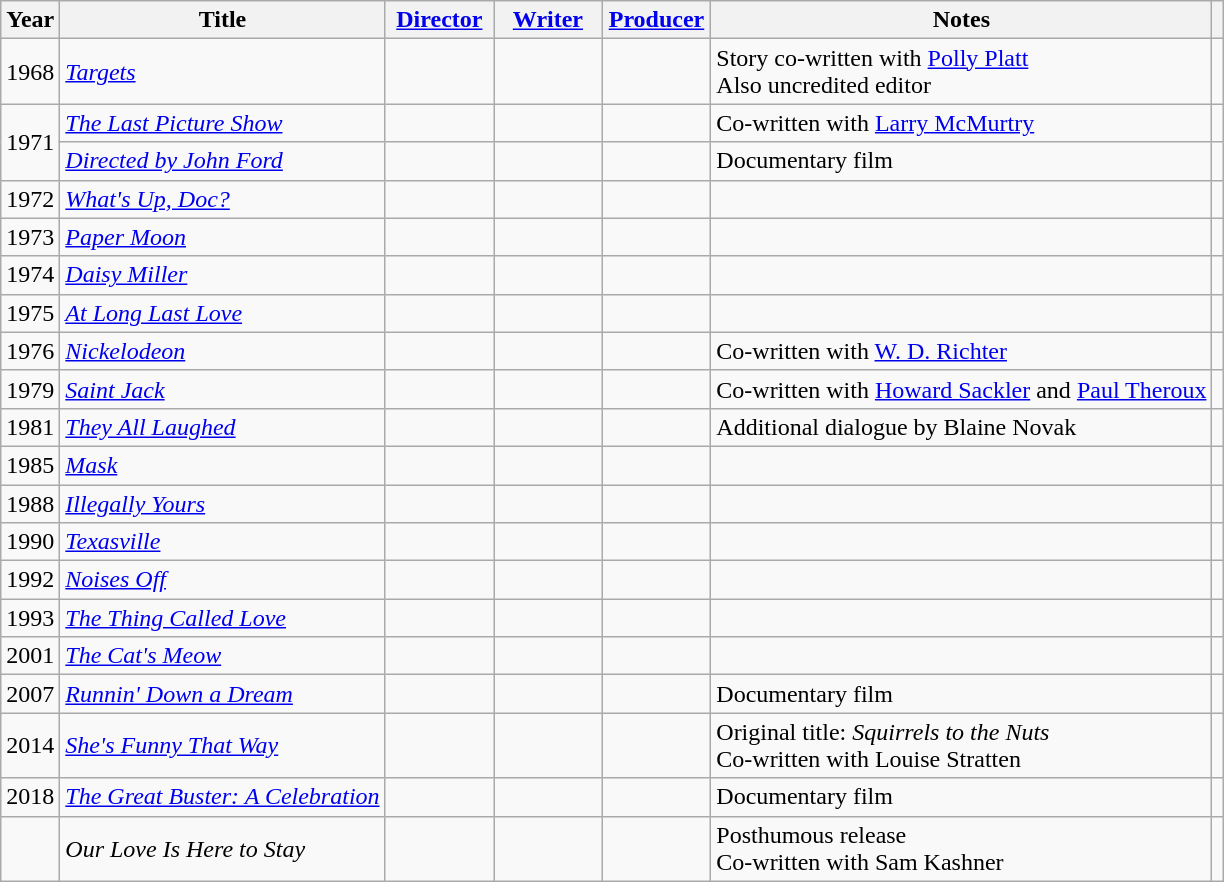<table class="wikitable">
<tr>
<th scope="col">Year</th>
<th scope="col">Title</th>
<th scope="col" width="65"><a href='#'>Director</a></th>
<th scope="col" width="65"><a href='#'>Writer</a></th>
<th scope="col" width="65"><a href='#'>Producer</a></th>
<th scope="col">Notes</th>
<th></th>
</tr>
<tr>
<td>1968</td>
<td><em><a href='#'>Targets</a></em></td>
<td></td>
<td></td>
<td></td>
<td>Story co-written with <a href='#'>Polly Platt</a><br>Also uncredited editor</td>
<td></td>
</tr>
<tr>
<td rowspan="2">1971</td>
<td><em><a href='#'>The Last Picture Show</a></em></td>
<td></td>
<td></td>
<td></td>
<td>Co-written with <a href='#'>Larry McMurtry</a></td>
<td></td>
</tr>
<tr>
<td><em><a href='#'>Directed by John Ford</a></em></td>
<td></td>
<td></td>
<td></td>
<td>Documentary film</td>
<td></td>
</tr>
<tr>
<td>1972</td>
<td><em><a href='#'>What's Up, Doc?</a></em></td>
<td></td>
<td></td>
<td></td>
<td></td>
<td></td>
</tr>
<tr>
<td>1973</td>
<td><em><a href='#'>Paper Moon</a></em></td>
<td></td>
<td></td>
<td></td>
<td></td>
<td></td>
</tr>
<tr>
<td>1974</td>
<td><em><a href='#'>Daisy Miller</a></em></td>
<td></td>
<td></td>
<td></td>
<td></td>
<td></td>
</tr>
<tr>
<td>1975</td>
<td><em><a href='#'>At Long Last Love</a></em></td>
<td></td>
<td></td>
<td></td>
<td></td>
<td></td>
</tr>
<tr>
<td>1976</td>
<td><em><a href='#'>Nickelodeon</a></em></td>
<td></td>
<td></td>
<td></td>
<td>Co-written with <a href='#'>W. D. Richter</a></td>
<td></td>
</tr>
<tr>
<td>1979</td>
<td><em><a href='#'>Saint Jack</a></em></td>
<td></td>
<td></td>
<td></td>
<td>Co-written with <a href='#'>Howard Sackler</a> and <a href='#'>Paul Theroux</a></td>
<td></td>
</tr>
<tr>
<td>1981</td>
<td><em><a href='#'>They All Laughed</a></em></td>
<td></td>
<td></td>
<td></td>
<td>Additional dialogue by Blaine Novak</td>
<td></td>
</tr>
<tr>
<td>1985</td>
<td><em><a href='#'>Mask</a></em></td>
<td></td>
<td></td>
<td></td>
<td></td>
<td></td>
</tr>
<tr>
<td>1988</td>
<td><em><a href='#'>Illegally Yours</a></em></td>
<td></td>
<td></td>
<td></td>
<td></td>
<td></td>
</tr>
<tr>
<td>1990</td>
<td><em><a href='#'>Texasville</a></em></td>
<td></td>
<td></td>
<td></td>
<td></td>
<td></td>
</tr>
<tr>
<td>1992</td>
<td><em><a href='#'>Noises Off</a></em></td>
<td></td>
<td></td>
<td></td>
<td></td>
<td></td>
</tr>
<tr>
<td>1993</td>
<td><em><a href='#'>The Thing Called Love</a></em></td>
<td></td>
<td></td>
<td></td>
<td></td>
<td></td>
</tr>
<tr>
<td>2001</td>
<td><em><a href='#'>The Cat's Meow</a></em></td>
<td></td>
<td></td>
<td></td>
<td></td>
<td></td>
</tr>
<tr>
<td>2007</td>
<td><em><a href='#'>Runnin' Down a Dream</a></em></td>
<td></td>
<td></td>
<td></td>
<td>Documentary film</td>
<td></td>
</tr>
<tr>
<td>2014</td>
<td><em><a href='#'>She's Funny That Way</a></em></td>
<td></td>
<td></td>
<td></td>
<td>Original title: <em>Squirrels to the Nuts</em><br>Co-written with Louise Stratten</td>
<td></td>
</tr>
<tr>
<td>2018</td>
<td><em><a href='#'>The Great Buster: A Celebration</a></em></td>
<td></td>
<td></td>
<td></td>
<td>Documentary film</td>
<td></td>
</tr>
<tr>
<td></td>
<td><em>Our Love Is Here to Stay</em></td>
<td></td>
<td></td>
<td></td>
<td>Posthumous release<br>Co-written with Sam Kashner</td>
<td></td>
</tr>
</table>
